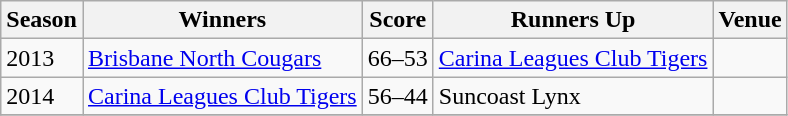<table class="wikitable collapsible">
<tr>
<th>Season</th>
<th>Winners</th>
<th>Score</th>
<th>Runners Up</th>
<th>Venue</th>
</tr>
<tr>
<td>2013</td>
<td><a href='#'>Brisbane North Cougars</a></td>
<td>66–53</td>
<td><a href='#'>Carina Leagues Club Tigers</a></td>
<td></td>
</tr>
<tr>
<td>2014</td>
<td><a href='#'>Carina Leagues Club Tigers</a></td>
<td>56–44</td>
<td>Suncoast Lynx</td>
<td></td>
</tr>
<tr>
</tr>
</table>
